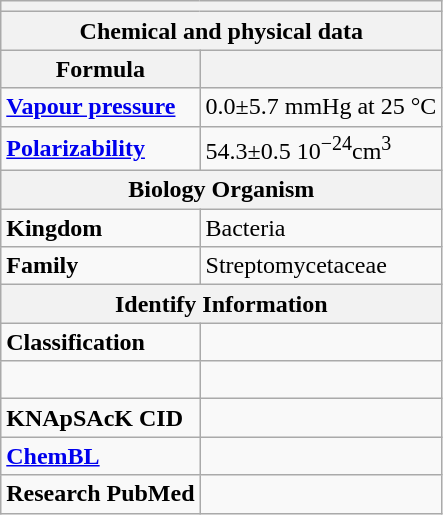<table class="wikitable">
<tr>
<th colspan="2"></th>
</tr>
<tr>
<th colspan="2"><strong>Chemical and physical data</strong></th>
</tr>
<tr>
<th>Formula</th>
<th></th>
</tr>
<tr>
<td><a href='#'><strong>Vapour pressure</strong></a></td>
<td>0.0±5.7 mmHg at 25 °C</td>
</tr>
<tr>
<td><strong><a href='#'>Polarizability</a></strong></td>
<td>54.3±0.5 10<sup>−24</sup>cm<sup>3</sup></td>
</tr>
<tr>
<th colspan="2">Biology Organism</th>
</tr>
<tr>
<td><strong>Kingdom</strong></td>
<td>Bacteria</td>
</tr>
<tr>
<td><strong>Family</strong></td>
<td>Streptomycetaceae</td>
</tr>
<tr>
<th colspan="2"><strong>Identify Information</strong></th>
</tr>
<tr>
<td><strong>Classification</strong></td>
<td></td>
</tr>
<tr>
<td><br></td>
<td></td>
</tr>
<tr>
<td><strong>KNApSAcK CID</strong></td>
<td></td>
</tr>
<tr>
<td><strong><a href='#'>ChemBL</a></strong></td>
<td></td>
</tr>
<tr>
<td><strong>Research PubMed</strong></td>
<td><br></td>
</tr>
</table>
